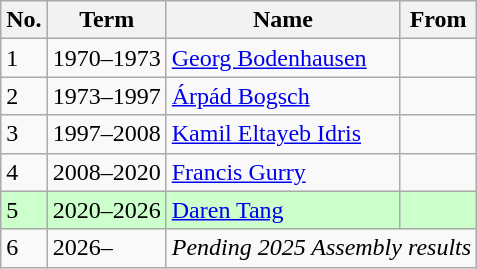<table class= "wikitable">
<tr>
<th>No.</th>
<th>Term</th>
<th>Name</th>
<th>From</th>
</tr>
<tr>
<td>1</td>
<td>1970–1973</td>
<td><a href='#'>Georg Bodenhausen</a></td>
<td></td>
</tr>
<tr>
<td>2</td>
<td>1973–1997</td>
<td><a href='#'>Árpád Bogsch</a></td>
<td></td>
</tr>
<tr>
<td>3</td>
<td>1997–2008</td>
<td><a href='#'>Kamil Eltayeb Idris</a></td>
<td></td>
</tr>
<tr>
<td>4</td>
<td>2008–2020</td>
<td><a href='#'>Francis Gurry</a></td>
<td></td>
</tr>
<tr style= "background:#ccffcc">
<td>5</td>
<td>2020–2026</td>
<td><a href='#'>Daren Tang</a></td>
<td></td>
</tr>
<tr>
<td>6</td>
<td>2026–</td>
<td colspan="2"><em>Pending 2025 Assembly results</em></td>
</tr>
</table>
